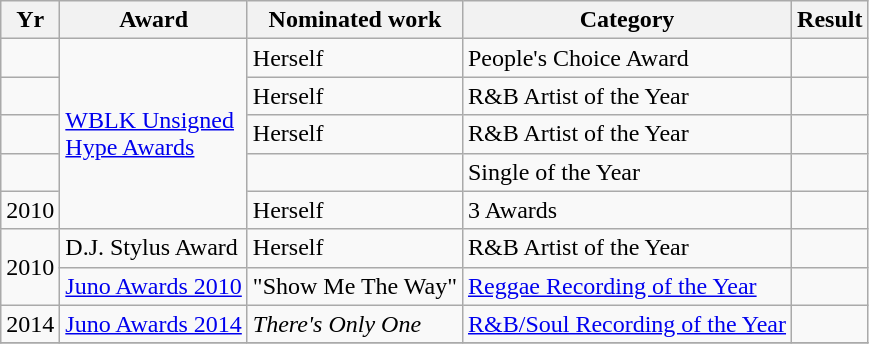<table class="wikitable sortable">
<tr>
<th>Yr</th>
<th>Award</th>
<th>Nominated work</th>
<th>Category</th>
<th>Result</th>
</tr>
<tr>
<td rowspan="1"></td>
<td rowspan="5"><a href='#'>WBLK Unsigned<br>Hype Awards</a></td>
<td>Herself</td>
<td>People's Choice Award</td>
<td></td>
</tr>
<tr>
<td rowspan="1"></td>
<td>Herself</td>
<td>R&B Artist of the Year</td>
<td></td>
</tr>
<tr>
<td rowspan="1"></td>
<td>Herself</td>
<td>R&B Artist of the Year</td>
<td></td>
</tr>
<tr>
<td rowspan="1"></td>
<td></td>
<td>Single of the Year</td>
<td></td>
</tr>
<tr>
<td>2010</td>
<td>Herself</td>
<td>3 Awards</td>
<td></td>
</tr>
<tr>
<td rowspan="2">2010</td>
<td>D.J. Stylus Award</td>
<td>Herself</td>
<td>R&B Artist of the Year</td>
<td></td>
</tr>
<tr>
<td><a href='#'>Juno Awards 2010</a></td>
<td rowspan="1">"Show Me The Way"</td>
<td><a href='#'>Reggae Recording of the Year</a></td>
<td></td>
</tr>
<tr>
<td rowspan="1">2014</td>
<td rowspan="1"><a href='#'>Juno Awards 2014</a></td>
<td><em>There's Only One</em></td>
<td><a href='#'>R&B/Soul Recording of the Year</a></td>
<td></td>
</tr>
<tr>
</tr>
</table>
